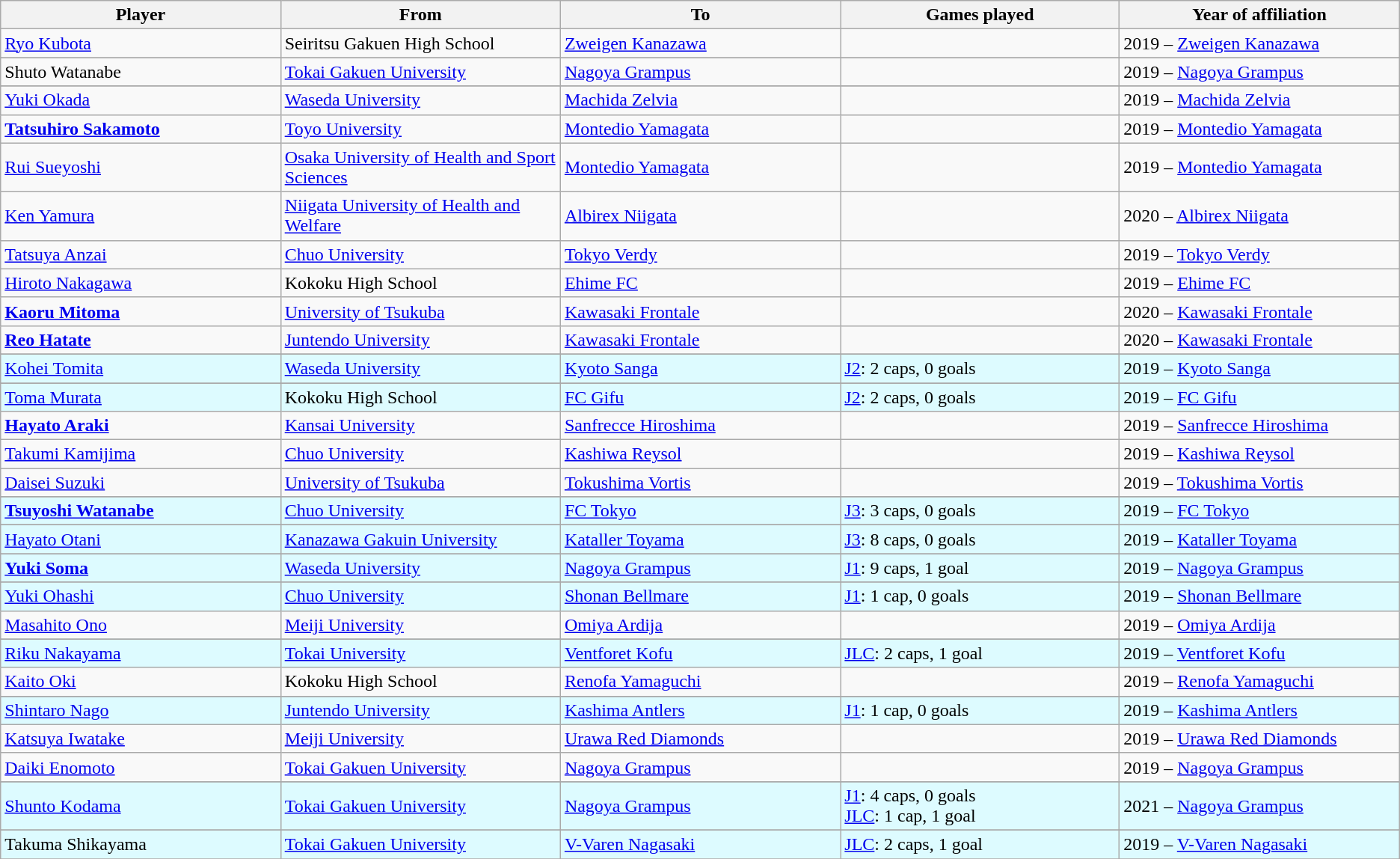<table class="wikitable sortable mw-collapsible" style="text-align:left;">
<tr>
<th width=250px>Player</th>
<th width=250px>From</th>
<th width=250px>To</th>
<th width=250px>Games played</th>
<th width=250px>Year of affiliation</th>
</tr>
<tr>
<td><a href='#'>Ryo Kubota</a></td>
<td>Seiritsu Gakuen High School</td>
<td><a href='#'>Zweigen Kanazawa</a></td>
<td></td>
<td>2019 – <a href='#'>Zweigen Kanazawa</a></td>
</tr>
<tr>
</tr>
<tr>
<td>Shuto Watanabe</td>
<td><a href='#'>Tokai Gakuen University</a></td>
<td><a href='#'>Nagoya Grampus</a></td>
<td></td>
<td>2019 – <a href='#'>Nagoya Grampus</a></td>
</tr>
<tr>
</tr>
<tr>
<td><a href='#'>Yuki Okada</a></td>
<td><a href='#'>Waseda University</a></td>
<td><a href='#'>Machida Zelvia</a></td>
<td></td>
<td>2019 – <a href='#'>Machida Zelvia</a></td>
</tr>
<tr>
<td><strong><a href='#'>Tatsuhiro Sakamoto</a></strong></td>
<td><a href='#'>Toyo University</a></td>
<td><a href='#'>Montedio Yamagata</a></td>
<td></td>
<td>2019 – <a href='#'>Montedio Yamagata</a></td>
</tr>
<tr>
<td><a href='#'>Rui Sueyoshi</a></td>
<td><a href='#'>Osaka University of Health and Sport Sciences</a></td>
<td><a href='#'>Montedio Yamagata</a></td>
<td></td>
<td>2019 – <a href='#'>Montedio Yamagata</a></td>
</tr>
<tr>
<td><a href='#'>Ken Yamura</a></td>
<td><a href='#'>Niigata University of Health and Welfare</a></td>
<td><a href='#'>Albirex Niigata</a></td>
<td></td>
<td>2020 – <a href='#'>Albirex Niigata</a></td>
</tr>
<tr>
<td><a href='#'>Tatsuya Anzai</a></td>
<td><a href='#'>Chuo University</a></td>
<td><a href='#'>Tokyo Verdy</a></td>
<td></td>
<td>2019 – <a href='#'>Tokyo Verdy</a></td>
</tr>
<tr>
<td><a href='#'>Hiroto Nakagawa</a></td>
<td>Kokoku High School</td>
<td><a href='#'>Ehime FC</a></td>
<td></td>
<td>2019 – <a href='#'>Ehime FC</a></td>
</tr>
<tr>
<td><strong><a href='#'>Kaoru Mitoma</a></strong></td>
<td><a href='#'>University of Tsukuba</a></td>
<td><a href='#'>Kawasaki Frontale</a></td>
<td></td>
<td>2020 – <a href='#'>Kawasaki Frontale</a></td>
</tr>
<tr>
<td><strong><a href='#'>Reo Hatate</a></strong></td>
<td><a href='#'>Juntendo University</a></td>
<td><a href='#'>Kawasaki Frontale</a></td>
<td></td>
<td>2020 – <a href='#'>Kawasaki Frontale</a></td>
</tr>
<tr>
</tr>
<tr style="background:#DDFBFF;">
<td><a href='#'>Kohei Tomita</a></td>
<td><a href='#'>Waseda University</a></td>
<td><a href='#'>Kyoto Sanga</a></td>
<td><a href='#'>J2</a>: 2 caps, 0 goals</td>
<td>2019 – <a href='#'>Kyoto Sanga</a></td>
</tr>
<tr>
</tr>
<tr style="background:#DDFBFF;">
<td><a href='#'>Toma Murata</a></td>
<td>Kokoku High School</td>
<td><a href='#'>FC Gifu</a></td>
<td><a href='#'>J2</a>: 2 caps, 0 goals</td>
<td>2019 – <a href='#'>FC Gifu</a></td>
</tr>
<tr>
<td><strong><a href='#'>Hayato Araki</a></strong></td>
<td><a href='#'>Kansai University</a></td>
<td><a href='#'>Sanfrecce Hiroshima</a></td>
<td></td>
<td>2019 – <a href='#'>Sanfrecce Hiroshima</a></td>
</tr>
<tr>
<td><a href='#'>Takumi Kamijima</a></td>
<td><a href='#'>Chuo University</a></td>
<td><a href='#'>Kashiwa Reysol</a></td>
<td></td>
<td>2019 – <a href='#'>Kashiwa Reysol</a></td>
</tr>
<tr>
<td><a href='#'>Daisei Suzuki</a></td>
<td><a href='#'>University of Tsukuba</a></td>
<td><a href='#'>Tokushima Vortis</a></td>
<td></td>
<td>2019 – <a href='#'>Tokushima Vortis</a></td>
</tr>
<tr>
</tr>
<tr>
</tr>
<tr style="background:#DDFBFF;">
<td><strong><a href='#'>Tsuyoshi Watanabe</a></strong></td>
<td><a href='#'>Chuo University</a></td>
<td><a href='#'>FC Tokyo</a></td>
<td><a href='#'>J3</a>: 3 caps, 0 goals</td>
<td>2019 – <a href='#'>FC Tokyo</a></td>
</tr>
<tr>
</tr>
<tr style="background:#DDFBFF;">
<td><a href='#'>Hayato Otani</a></td>
<td><a href='#'>Kanazawa Gakuin University</a></td>
<td><a href='#'>Kataller Toyama</a></td>
<td><a href='#'>J3</a>: 8 caps, 0 goals</td>
<td>2019 – <a href='#'>Kataller Toyama</a></td>
</tr>
<tr>
</tr>
<tr style="background:#DDFBFF;">
<td><strong><a href='#'>Yuki Soma</a></strong></td>
<td><a href='#'>Waseda University</a></td>
<td><a href='#'>Nagoya Grampus</a></td>
<td><a href='#'>J1</a>: 9 caps, 1 goal</td>
<td>2019 – <a href='#'>Nagoya Grampus</a></td>
</tr>
<tr>
</tr>
<tr style="background:#DDFBFF;">
<td><a href='#'>Yuki Ohashi</a></td>
<td><a href='#'>Chuo University</a></td>
<td><a href='#'>Shonan Bellmare</a></td>
<td><a href='#'>J1</a>: 1 cap, 0 goals</td>
<td>2019 – <a href='#'>Shonan Bellmare</a></td>
</tr>
<tr>
<td><a href='#'>Masahito Ono</a></td>
<td><a href='#'>Meiji University</a></td>
<td><a href='#'>Omiya Ardija</a></td>
<td></td>
<td>2019 – <a href='#'>Omiya Ardija</a></td>
</tr>
<tr>
</tr>
<tr>
</tr>
<tr style="background:#DDFBFF;">
<td><a href='#'>Riku Nakayama</a></td>
<td><a href='#'>Tokai University</a></td>
<td><a href='#'>Ventforet Kofu</a></td>
<td><a href='#'>JLC</a>: 2 caps, 1 goal</td>
<td>2019 – <a href='#'>Ventforet Kofu</a></td>
</tr>
<tr>
<td><a href='#'>Kaito Oki</a></td>
<td>Kokoku High School</td>
<td><a href='#'>Renofa Yamaguchi</a></td>
<td></td>
<td>2019 – <a href='#'>Renofa Yamaguchi</a></td>
</tr>
<tr>
</tr>
<tr style="background:#DDFBFF;">
<td><a href='#'>Shintaro Nago</a></td>
<td><a href='#'>Juntendo University</a></td>
<td><a href='#'>Kashima Antlers</a></td>
<td><a href='#'>J1</a>: 1 cap, 0 goals</td>
<td>2019 – <a href='#'>Kashima Antlers</a></td>
</tr>
<tr>
<td><a href='#'>Katsuya Iwatake</a></td>
<td><a href='#'>Meiji University</a></td>
<td><a href='#'>Urawa Red Diamonds</a></td>
<td></td>
<td>2019 – <a href='#'>Urawa Red Diamonds</a></td>
</tr>
<tr>
<td><a href='#'>Daiki Enomoto</a></td>
<td><a href='#'>Tokai Gakuen University</a></td>
<td><a href='#'>Nagoya Grampus</a></td>
<td></td>
<td>2019 – <a href='#'>Nagoya Grampus</a></td>
</tr>
<tr>
</tr>
<tr style="background:#DDFBFF;">
<td><a href='#'>Shunto Kodama</a></td>
<td><a href='#'>Tokai Gakuen University</a></td>
<td><a href='#'>Nagoya Grampus</a></td>
<td><a href='#'>J1</a>: 4 caps, 0 goals<br><a href='#'>JLC</a>: 1 cap, 1 goal</td>
<td>2021 – <a href='#'>Nagoya Grampus</a></td>
</tr>
<tr>
</tr>
<tr style="background:#DDFBFF;">
<td>Takuma Shikayama</td>
<td><a href='#'>Tokai Gakuen University</a></td>
<td><a href='#'>V-Varen Nagasaki</a></td>
<td><a href='#'>JLC</a>: 2 caps, 1 goal</td>
<td>2019 – <a href='#'>V-Varen Nagasaki</a></td>
</tr>
<tr>
</tr>
</table>
